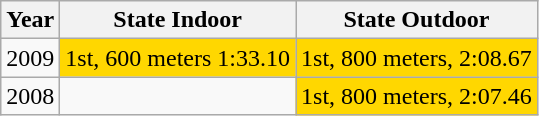<table class="wikitable sortable">
<tr>
<th>Year</th>
<th>State Indoor</th>
<th>State Outdoor</th>
</tr>
<tr>
<td>2009</td>
<td bgcolor=gold>1st, 600 meters 1:33.10</td>
<td bgcolor=gold>1st, 800 meters, 2:08.67</td>
</tr>
<tr>
<td>2008</td>
<td></td>
<td bgcolor=gold>1st, 800 meters, 2:07.46</td>
</tr>
</table>
